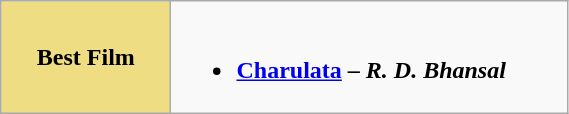<table class="wikitable" width="30%"  |>
<tr>
<th !  style="background:#eedd82; text-align:center; width:30%;">Best Film</th>
<td valign="top"><br><ul><li><strong><a href='#'>Charulata</a> – <em>R. D. Bhansal<strong><em></li></ul></td>
</tr>
</table>
